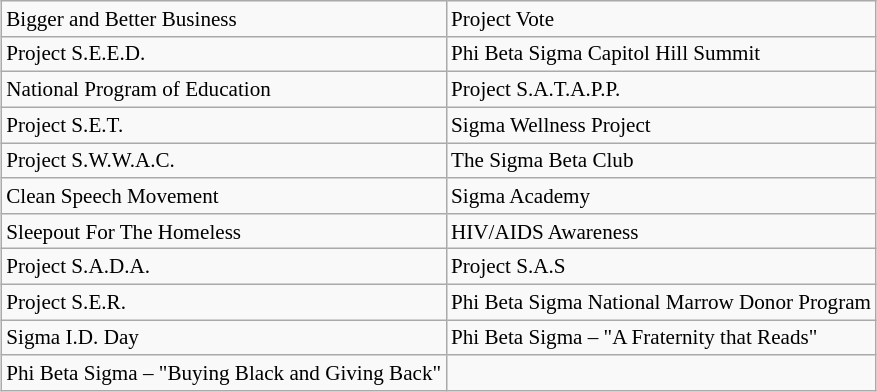<table class="wikitable floatright" style="margin:0 0 0.5em 0.5em; font-size:88%;">
<tr>
<td>Bigger and Better Business</td>
<td>Project Vote</td>
</tr>
<tr>
<td>Project S.E.E.D.</td>
<td>Phi Beta Sigma Capitol Hill Summit</td>
</tr>
<tr>
<td>National Program of Education</td>
<td>Project S.A.T.A.P.P.</td>
</tr>
<tr>
<td>Project S.E.T.</td>
<td>Sigma Wellness Project</td>
</tr>
<tr>
<td>Project S.W.W.A.C.</td>
<td>The Sigma Beta Club</td>
</tr>
<tr>
<td>Clean Speech Movement</td>
<td>Sigma Academy</td>
</tr>
<tr>
<td>Sleepout For The Homeless</td>
<td>HIV/AIDS Awareness</td>
</tr>
<tr>
<td>Project S.A.D.A.</td>
<td>Project S.A.S</td>
</tr>
<tr>
<td>Project S.E.R.</td>
<td>Phi Beta Sigma National Marrow Donor Program</td>
</tr>
<tr>
<td>Sigma I.D. Day</td>
<td>Phi Beta Sigma – "A Fraternity that Reads"</td>
</tr>
<tr>
<td>Phi Beta Sigma – "Buying Black and Giving Back"</td>
</tr>
</table>
